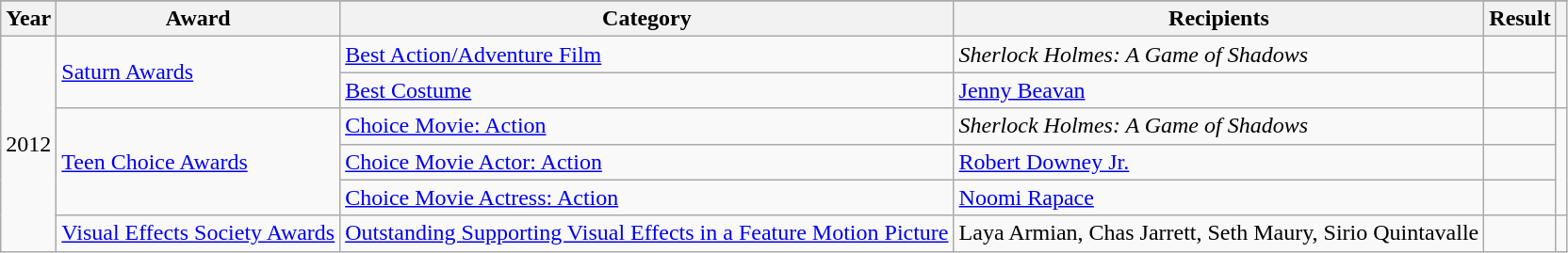<table class="wikitable sortable">
<tr>
</tr>
<tr>
<th>Year</th>
<th>Award</th>
<th>Category</th>
<th>Recipients</th>
<th>Result</th>
<th class="unsortable"></th>
</tr>
<tr>
<td rowspan="6">2012</td>
<td rowspan="2"><a href='#'>Saturn Awards</a></td>
<td><a href='#'>Best Action/Adventure Film</a></td>
<td><em>Sherlock Holmes: A Game of Shadows</em></td>
<td></td>
<td rowspan="2" style="text-align:center;"></td>
</tr>
<tr>
<td><a href='#'>Best Costume</a></td>
<td><a href='#'>Jenny Beavan</a></td>
<td></td>
</tr>
<tr>
<td rowspan="3"><a href='#'>Teen Choice Awards</a></td>
<td><a href='#'>Choice Movie: Action</a></td>
<td><em>Sherlock Holmes: A Game of Shadows</em></td>
<td></td>
<td rowspan="3" style="text-align:center;"></td>
</tr>
<tr>
<td><a href='#'>Choice Movie Actor: Action</a></td>
<td><a href='#'>Robert Downey Jr.</a></td>
<td></td>
</tr>
<tr>
<td><a href='#'>Choice Movie Actress: Action</a></td>
<td><a href='#'>Noomi Rapace</a></td>
<td></td>
</tr>
<tr>
<td><a href='#'>Visual Effects Society Awards</a></td>
<td><a href='#'>Outstanding Supporting Visual Effects in a Feature Motion Picture</a></td>
<td>Laya Armian, Chas Jarrett, Seth Maury, Sirio Quintavalle</td>
<td></td>
<td style="text-align:center;"></td>
</tr>
</table>
